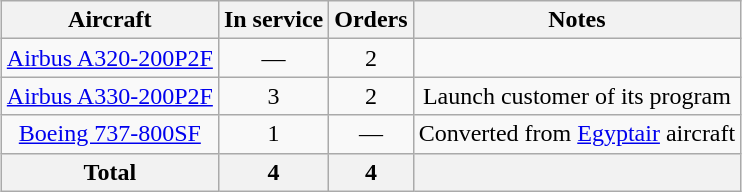<table class="wikitable" style="margin:1em auto; border-collapse:collapse;text-align:center">
<tr>
<th>Aircraft</th>
<th>In service</th>
<th>Orders</th>
<th>Notes</th>
</tr>
<tr>
<td><a href='#'>Airbus A320-200P2F</a></td>
<td>—</td>
<td>2</td>
<td></td>
</tr>
<tr>
<td><a href='#'>Airbus A330-200P2F</a></td>
<td>3</td>
<td>2</td>
<td>Launch customer of its program</td>
</tr>
<tr>
<td><a href='#'>Boeing 737-800SF</a></td>
<td>1</td>
<td>—</td>
<td>Converted from <a href='#'>Egyptair</a> aircraft</td>
</tr>
<tr>
<th>Total</th>
<th>4</th>
<th>4</th>
<th></th>
</tr>
</table>
